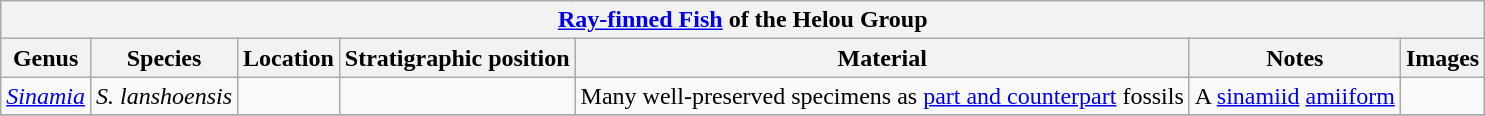<table class="wikitable" align="center">
<tr>
<th colspan="7" align="center"><a href='#'>Ray-finned Fish</a> of the Helou Group</th>
</tr>
<tr>
<th>Genus</th>
<th>Species</th>
<th>Location</th>
<th>Stratigraphic position</th>
<th>Material</th>
<th>Notes</th>
<th>Images</th>
</tr>
<tr>
<td><em><a href='#'>Sinamia</a></em></td>
<td><em>S. lanshoensis</em></td>
<td></td>
<td></td>
<td>Many well-preserved specimens as <a href='#'>part and counterpart</a> fossils</td>
<td>A <a href='#'>sinamiid</a> <a href='#'>amiiform</a></td>
<td></td>
</tr>
<tr>
</tr>
</table>
